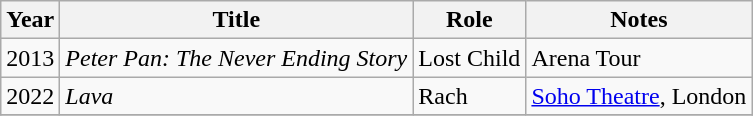<table class="wikitable sortable">
<tr>
<th>Year</th>
<th>Title</th>
<th>Role</th>
<th class="unsortable">Notes</th>
</tr>
<tr>
<td>2013</td>
<td><em>Peter Pan: The Never Ending Story</em></td>
<td>Lost Child</td>
<td>Arena Tour</td>
</tr>
<tr>
<td>2022</td>
<td><em>Lava</em></td>
<td>Rach</td>
<td><a href='#'>Soho Theatre</a>, London</td>
</tr>
<tr>
</tr>
</table>
